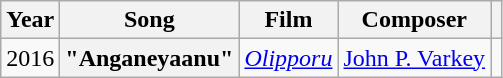<table class="wikitable sortable plainrowheaders">
<tr>
<th>Year</th>
<th>Song</th>
<th>Film</th>
<th>Composer</th>
<th class="unsortable"></th>
</tr>
<tr>
<td>2016</td>
<th scope="row">"Anganeyaanu"</th>
<td><em><a href='#'>Olipporu</a></em></td>
<td><a href='#'>John P. Varkey</a></td>
<td></td>
</tr>
</table>
